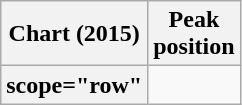<table class="wikitable plainrowheaders sortable" style="text-align:center;">
<tr>
<th scope="col">Chart (2015)</th>
<th scope="col">Peak<br>position</th>
</tr>
<tr>
<th>scope="row" </th>
</tr>
</table>
